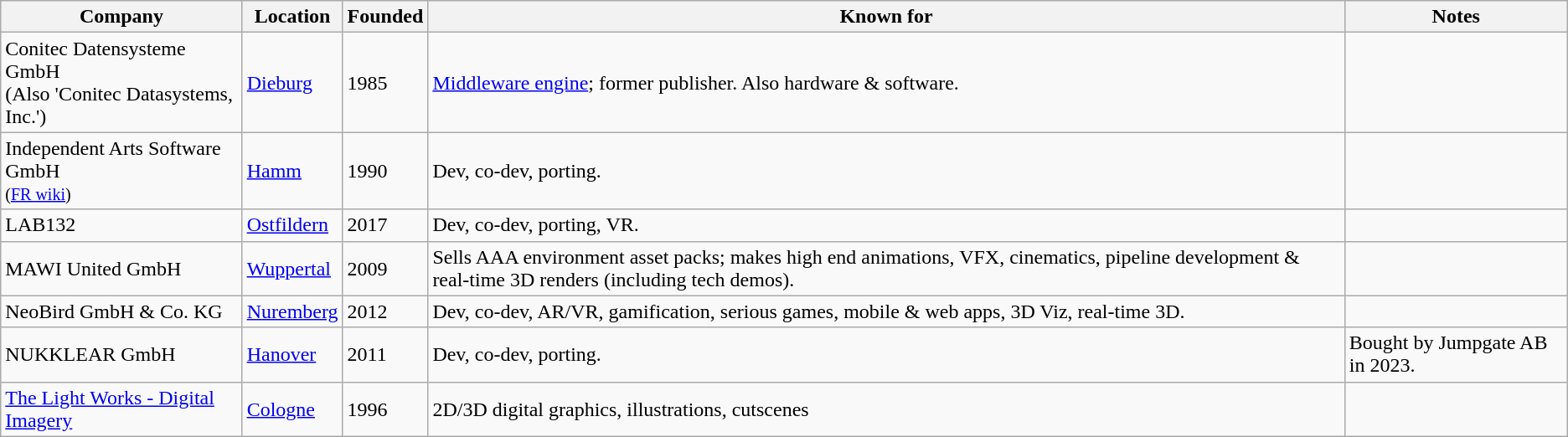<table class="wikitable sortable mw-collapsible">
<tr>
<th><strong>Company</strong></th>
<th><strong>Location</strong></th>
<th><strong>Founded</strong></th>
<th><strong>Known for</strong></th>
<th><strong>Notes</strong></th>
</tr>
<tr>
<td>Conitec Datensysteme GmbH<br>(Also 'Conitec Datasystems, Inc.')</td>
<td><a href='#'>Dieburg</a></td>
<td>1985</td>
<td><a href='#'>Middleware engine</a>; former publisher. Also hardware & software.</td>
<td></td>
</tr>
<tr>
<td>Independent Arts Software GmbH<br><small>(<a href='#'>FR wiki</a>)</small></td>
<td><a href='#'>Hamm</a></td>
<td>1990</td>
<td>Dev, co-dev, porting.</td>
<td></td>
</tr>
<tr>
<td>LAB132</td>
<td><a href='#'>Ostfildern</a></td>
<td>2017</td>
<td>Dev, co-dev, porting, VR.</td>
<td></td>
</tr>
<tr>
<td>MAWI United GmbH</td>
<td><a href='#'>Wuppertal</a></td>
<td>2009</td>
<td>Sells AAA environment asset packs; makes high end animations, VFX, cinematics, pipeline development & real-time 3D renders (including tech demos).</td>
<td></td>
</tr>
<tr>
<td>NeoBird GmbH & Co. KG</td>
<td><a href='#'>Nuremberg</a></td>
<td>2012</td>
<td>Dev, co-dev, AR/VR, gamification, serious games, mobile & web apps, 3D Viz, real-time 3D.</td>
<td></td>
</tr>
<tr>
<td>NUKKLEAR GmbH</td>
<td><a href='#'>Hanover</a></td>
<td>2011</td>
<td>Dev, co-dev, porting.</td>
<td>Bought by Jumpgate AB in 2023.</td>
</tr>
<tr>
<td><a href='#'>The Light Works - Digital Imagery</a></td>
<td><a href='#'>Cologne</a></td>
<td>1996</td>
<td>2D/3D digital graphics, illustrations, cutscenes</td>
<td></td>
</tr>
</table>
